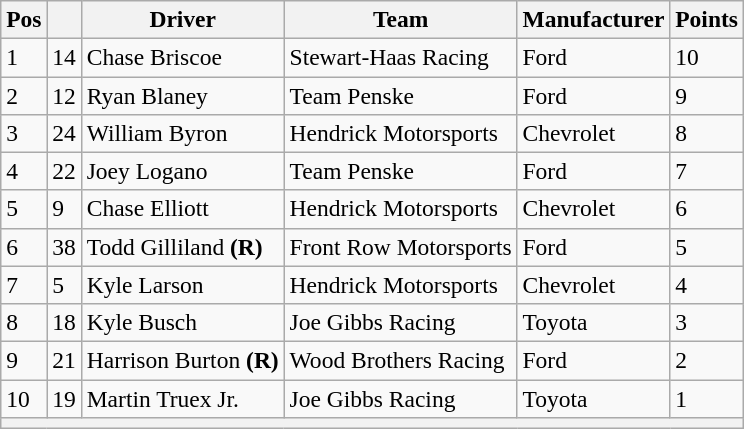<table class="wikitable" style="font-size:98%">
<tr>
<th>Pos</th>
<th></th>
<th>Driver</th>
<th>Team</th>
<th>Manufacturer</th>
<th>Points</th>
</tr>
<tr>
<td>1</td>
<td>14</td>
<td>Chase Briscoe</td>
<td>Stewart-Haas Racing</td>
<td>Ford</td>
<td>10</td>
</tr>
<tr>
<td>2</td>
<td>12</td>
<td>Ryan Blaney</td>
<td>Team Penske</td>
<td>Ford</td>
<td>9</td>
</tr>
<tr>
<td>3</td>
<td>24</td>
<td>William Byron</td>
<td>Hendrick Motorsports</td>
<td>Chevrolet</td>
<td>8</td>
</tr>
<tr>
<td>4</td>
<td>22</td>
<td>Joey Logano</td>
<td>Team Penske</td>
<td>Ford</td>
<td>7</td>
</tr>
<tr>
<td>5</td>
<td>9</td>
<td>Chase Elliott</td>
<td>Hendrick Motorsports</td>
<td>Chevrolet</td>
<td>6</td>
</tr>
<tr>
<td>6</td>
<td>38</td>
<td>Todd Gilliland <strong>(R)</strong></td>
<td>Front Row Motorsports</td>
<td>Ford</td>
<td>5</td>
</tr>
<tr>
<td>7</td>
<td>5</td>
<td>Kyle Larson</td>
<td>Hendrick Motorsports</td>
<td>Chevrolet</td>
<td>4</td>
</tr>
<tr>
<td>8</td>
<td>18</td>
<td>Kyle Busch</td>
<td>Joe Gibbs Racing</td>
<td>Toyota</td>
<td>3</td>
</tr>
<tr>
<td>9</td>
<td>21</td>
<td>Harrison Burton <strong>(R)</strong></td>
<td>Wood Brothers Racing</td>
<td>Ford</td>
<td>2</td>
</tr>
<tr>
<td>10</td>
<td>19</td>
<td>Martin Truex Jr.</td>
<td>Joe Gibbs Racing</td>
<td>Toyota</td>
<td>1</td>
</tr>
<tr>
<th colspan="6"></th>
</tr>
</table>
